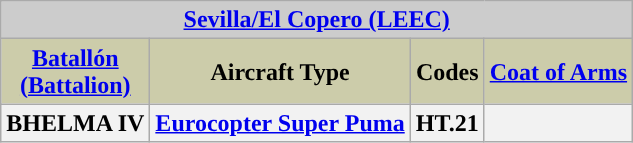<table class="wikitable">
<tr>
<th style= "background:#cccccc;" colspan=4;><a href='#'>Sevilla/El Copero (LEEC)</a></th>
</tr>
<tr>
<th style="text-align: center; background: #ccccaa;"><a href='#'>Batallón<br>(Battalion)</a></th>
<th style="text-align: center; background: #ccccaa;">Aircraft Type</th>
<th style="text-align: center; background: #ccccaa;">Codes</th>
<th style="text-align: center; background: #ccccaa;"><a href='#'>Coat of Arms</a></th>
</tr>
<tr>
<th style="text-align: center;">BHELMA IV</th>
<th><a href='#'>Eurocopter Super Puma</a></th>
<th>HT.21</th>
<th></th>
</tr>
</table>
